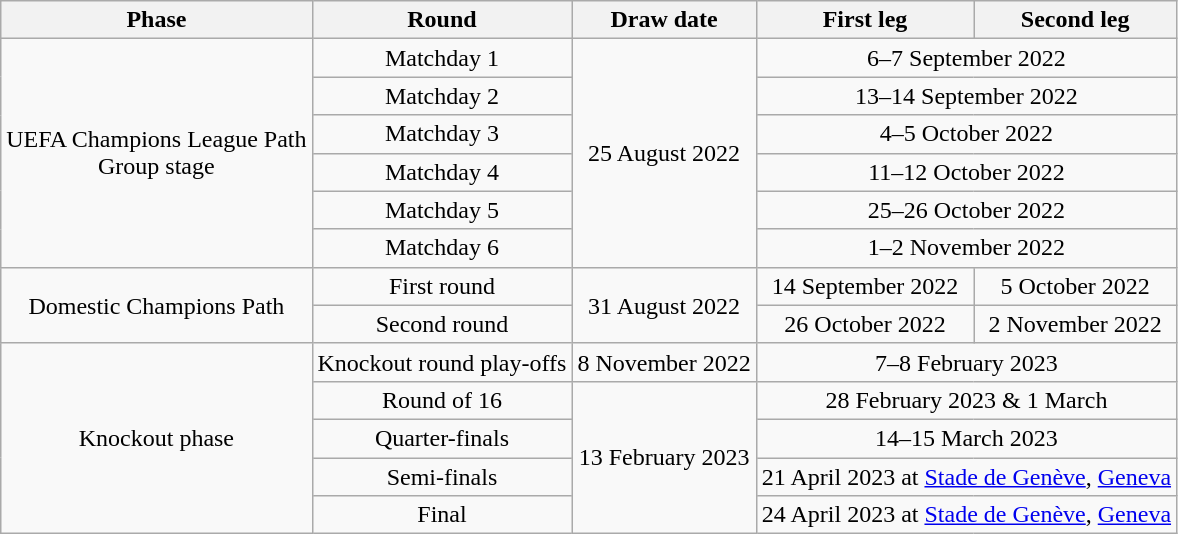<table class="wikitable" style="text-align:center">
<tr>
<th>Phase</th>
<th>Round</th>
<th>Draw date</th>
<th>First leg</th>
<th>Second leg</th>
</tr>
<tr>
<td rowspan="6">UEFA Champions League Path<br>Group stage</td>
<td>Matchday 1</td>
<td rowspan="6">25 August 2022</td>
<td colspan="2">6–7 September 2022</td>
</tr>
<tr>
<td>Matchday 2</td>
<td colspan="2">13–14 September 2022</td>
</tr>
<tr>
<td>Matchday 3</td>
<td colspan="2">4–5 October 2022</td>
</tr>
<tr>
<td>Matchday 4</td>
<td colspan="2">11–12 October 2022</td>
</tr>
<tr>
<td>Matchday 5</td>
<td colspan="2">25–26 October 2022</td>
</tr>
<tr>
<td>Matchday 6</td>
<td colspan="2">1–2 November 2022</td>
</tr>
<tr>
<td rowspan="2">Domestic Champions Path</td>
<td>First round</td>
<td rowspan="2">31 August 2022</td>
<td>14 September 2022</td>
<td>5 October 2022</td>
</tr>
<tr>
<td>Second round</td>
<td>26 October 2022</td>
<td>2 November 2022</td>
</tr>
<tr>
<td rowspan="5">Knockout phase</td>
<td>Knockout round play-offs</td>
<td>8 November 2022</td>
<td colspan="2">7–8 February 2023</td>
</tr>
<tr>
<td>Round of 16</td>
<td rowspan="4">13 February 2023</td>
<td colspan="2">28 February 2023 & 1 March</td>
</tr>
<tr>
<td>Quarter-finals</td>
<td colspan="2">14–15 March 2023</td>
</tr>
<tr>
<td>Semi-finals</td>
<td colspan="2">21 April 2023 at <a href='#'>Stade de Genève</a>, <a href='#'>Geneva</a></td>
</tr>
<tr>
<td>Final</td>
<td colspan="2">24 April 2023 at <a href='#'>Stade de Genève</a>, <a href='#'>Geneva</a></td>
</tr>
</table>
